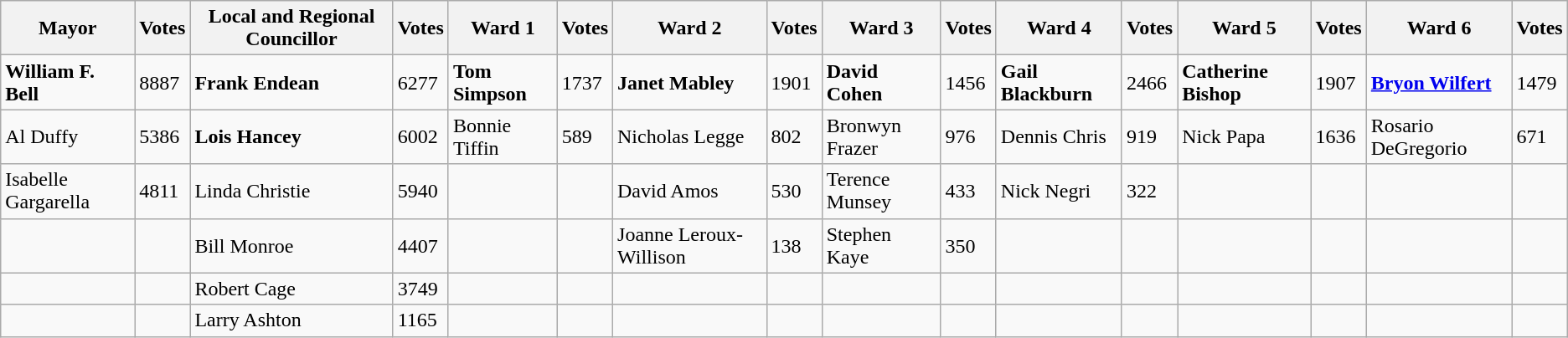<table class="wikitable">
<tr>
<th>Mayor</th>
<th>Votes</th>
<th>Local and Regional Councillor</th>
<th>Votes</th>
<th>Ward 1</th>
<th>Votes</th>
<th>Ward 2</th>
<th>Votes</th>
<th>Ward 3</th>
<th>Votes</th>
<th>Ward 4</th>
<th>Votes</th>
<th>Ward 5</th>
<th>Votes</th>
<th>Ward 6</th>
<th>Votes</th>
</tr>
<tr>
<td><strong>William F. Bell</strong></td>
<td>8887</td>
<td><strong>Frank Endean</strong></td>
<td>6277</td>
<td><strong>Tom Simpson</strong></td>
<td>1737</td>
<td><strong>Janet Mabley</strong></td>
<td>1901</td>
<td><strong>David Cohen</strong></td>
<td>1456</td>
<td><strong>Gail Blackburn</strong></td>
<td>2466</td>
<td><strong>Catherine Bishop</strong></td>
<td>1907</td>
<td><strong><a href='#'>Bryon Wilfert</a></strong></td>
<td>1479</td>
</tr>
<tr>
<td>Al Duffy</td>
<td>5386</td>
<td><strong>Lois Hancey</strong></td>
<td>6002</td>
<td>Bonnie Tiffin</td>
<td>589</td>
<td>Nicholas Legge</td>
<td>802</td>
<td>Bronwyn Frazer</td>
<td>976</td>
<td>Dennis Chris</td>
<td>919</td>
<td>Nick Papa</td>
<td>1636</td>
<td>Rosario DeGregorio</td>
<td>671</td>
</tr>
<tr>
<td>Isabelle Gargarella</td>
<td>4811</td>
<td>Linda Christie</td>
<td>5940</td>
<td></td>
<td></td>
<td>David Amos</td>
<td>530</td>
<td>Terence Munsey</td>
<td>433</td>
<td>Nick Negri</td>
<td>322</td>
<td></td>
<td></td>
<td></td>
<td></td>
</tr>
<tr>
<td></td>
<td></td>
<td>Bill Monroe</td>
<td>4407</td>
<td></td>
<td></td>
<td>Joanne Leroux-Willison</td>
<td>138</td>
<td>Stephen Kaye</td>
<td>350</td>
<td></td>
<td></td>
<td></td>
<td></td>
<td></td>
<td></td>
</tr>
<tr>
<td></td>
<td></td>
<td>Robert Cage</td>
<td>3749</td>
<td></td>
<td></td>
<td></td>
<td></td>
<td></td>
<td></td>
<td></td>
<td></td>
<td></td>
<td></td>
<td></td>
<td></td>
</tr>
<tr>
<td></td>
<td></td>
<td>Larry Ashton</td>
<td>1165</td>
<td></td>
<td></td>
<td></td>
<td></td>
<td></td>
<td></td>
<td></td>
<td></td>
<td></td>
<td></td>
<td></td>
<td></td>
</tr>
</table>
